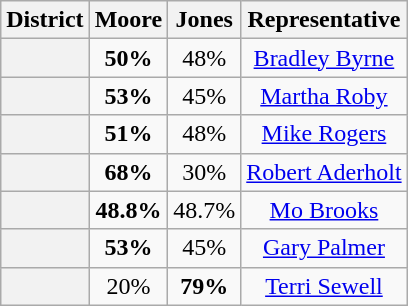<table class=wikitable>
<tr>
<th>District</th>
<th>Moore</th>
<th>Jones</th>
<th>Representative</th>
</tr>
<tr align=center>
<th></th>
<td><strong>50%</strong></td>
<td>48%</td>
<td><a href='#'>Bradley Byrne</a></td>
</tr>
<tr align=center>
<th></th>
<td><strong>53%</strong></td>
<td>45%</td>
<td><a href='#'>Martha Roby</a></td>
</tr>
<tr align=center>
<th></th>
<td><strong>51%</strong></td>
<td>48%</td>
<td><a href='#'>Mike Rogers</a></td>
</tr>
<tr align=center>
<th></th>
<td><strong>68%</strong></td>
<td>30%</td>
<td><a href='#'>Robert Aderholt</a></td>
</tr>
<tr align=center>
<th></th>
<td><strong>48.8%</strong></td>
<td>48.7%</td>
<td><a href='#'>Mo Brooks</a></td>
</tr>
<tr align=center>
<th></th>
<td><strong>53%</strong></td>
<td>45%</td>
<td><a href='#'>Gary Palmer</a></td>
</tr>
<tr align=center>
<th></th>
<td>20%</td>
<td><strong>79%</strong></td>
<td><a href='#'>Terri Sewell</a></td>
</tr>
</table>
